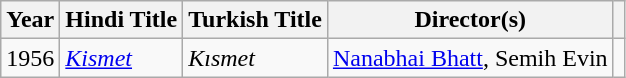<table class="wikitable sortable">
<tr>
<th>Year</th>
<th>Hindi Title</th>
<th>Turkish Title</th>
<th>Director(s)</th>
<th class="unsortable"></th>
</tr>
<tr>
<td>1956</td>
<td><em><a href='#'>Kismet</a></em></td>
<td><em>Kısmet</em></td>
<td><a href='#'>Nanabhai Bhatt</a>, Semih Evin</td>
<td></td>
</tr>
</table>
